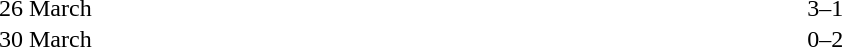<table cellspacing=1 width=70%>
<tr>
<th width=25%></th>
<th width=30%></th>
<th width=15%></th>
<th width=30%></th>
</tr>
<tr>
<td>26 March</td>
<td align=right></td>
<td align=center>3–1</td>
<td></td>
</tr>
<tr>
<td>30 March</td>
<td align=right></td>
<td align=center>0–2</td>
<td></td>
</tr>
</table>
